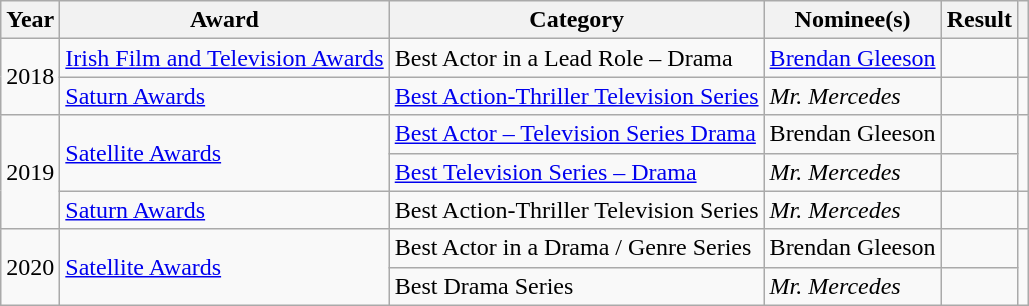<table class="wikitable sortable">
<tr>
<th scope="col">Year</th>
<th scope="col">Award</th>
<th scope="col">Category</th>
<th scope="col">Nominee(s)</th>
<th scope="col">Result</th>
<th scope="col" class="unsortable"></th>
</tr>
<tr>
<td rowspan="2">2018</td>
<td><a href='#'>Irish Film and Television Awards</a></td>
<td>Best Actor in a Lead Role – Drama</td>
<td><a href='#'>Brendan Gleeson</a></td>
<td></td>
<td style="text-align: center;"></td>
</tr>
<tr>
<td><a href='#'>Saturn Awards</a></td>
<td><a href='#'>Best Action-Thriller Television Series</a></td>
<td><em>Mr. Mercedes</em></td>
<td></td>
<td style="text-align: center;"></td>
</tr>
<tr>
<td rowspan="3">2019</td>
<td rowspan="2"><a href='#'>Satellite Awards</a></td>
<td><a href='#'>Best Actor – Television Series Drama</a></td>
<td>Brendan Gleeson</td>
<td></td>
<td rowspan="2" style="text-align: center;"></td>
</tr>
<tr>
<td><a href='#'>Best Television Series – Drama</a></td>
<td><em>Mr. Mercedes</em></td>
<td></td>
</tr>
<tr>
<td><a href='#'>Saturn Awards</a></td>
<td>Best Action-Thriller Television Series</td>
<td><em>Mr. Mercedes</em></td>
<td></td>
<td style="text-align: center;"></td>
</tr>
<tr>
<td rowspan="2">2020</td>
<td rowspan="2"><a href='#'>Satellite Awards</a></td>
<td>Best Actor in a Drama / Genre Series</td>
<td>Brendan Gleeson</td>
<td></td>
<td rowspan="2" style="text-align: center;"></td>
</tr>
<tr>
<td>Best Drama Series</td>
<td><em>Mr. Mercedes</em></td>
<td></td>
</tr>
</table>
